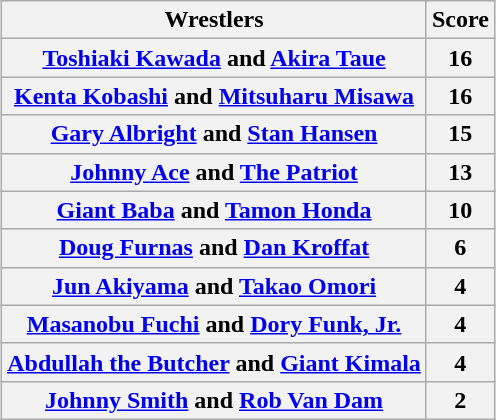<table class="wikitable" style="margin: 1em auto 1em auto">
<tr>
<th>Wrestlers</th>
<th>Score</th>
</tr>
<tr>
<th><a href='#'>Toshiaki Kawada</a> and <a href='#'>Akira Taue</a></th>
<th>16</th>
</tr>
<tr>
<th><a href='#'>Kenta Kobashi</a> and <a href='#'>Mitsuharu Misawa</a></th>
<th>16</th>
</tr>
<tr>
<th><a href='#'>Gary Albright</a> and <a href='#'>Stan Hansen</a></th>
<th>15</th>
</tr>
<tr>
<th><a href='#'>Johnny Ace</a> and <a href='#'>The Patriot</a></th>
<th>13</th>
</tr>
<tr>
<th><a href='#'>Giant Baba</a> and <a href='#'>Tamon Honda</a></th>
<th>10</th>
</tr>
<tr>
<th><a href='#'>Doug Furnas</a> and <a href='#'>Dan Kroffat</a></th>
<th>6</th>
</tr>
<tr>
<th><a href='#'>Jun Akiyama</a> and <a href='#'>Takao Omori</a></th>
<th>4</th>
</tr>
<tr>
<th><a href='#'>Masanobu Fuchi</a> and <a href='#'>Dory Funk, Jr.</a></th>
<th>4</th>
</tr>
<tr>
<th><a href='#'>Abdullah the Butcher</a> and <a href='#'>Giant Kimala</a></th>
<th>4</th>
</tr>
<tr>
<th><a href='#'>Johnny Smith</a> and <a href='#'>Rob Van Dam</a></th>
<th>2</th>
</tr>
</table>
